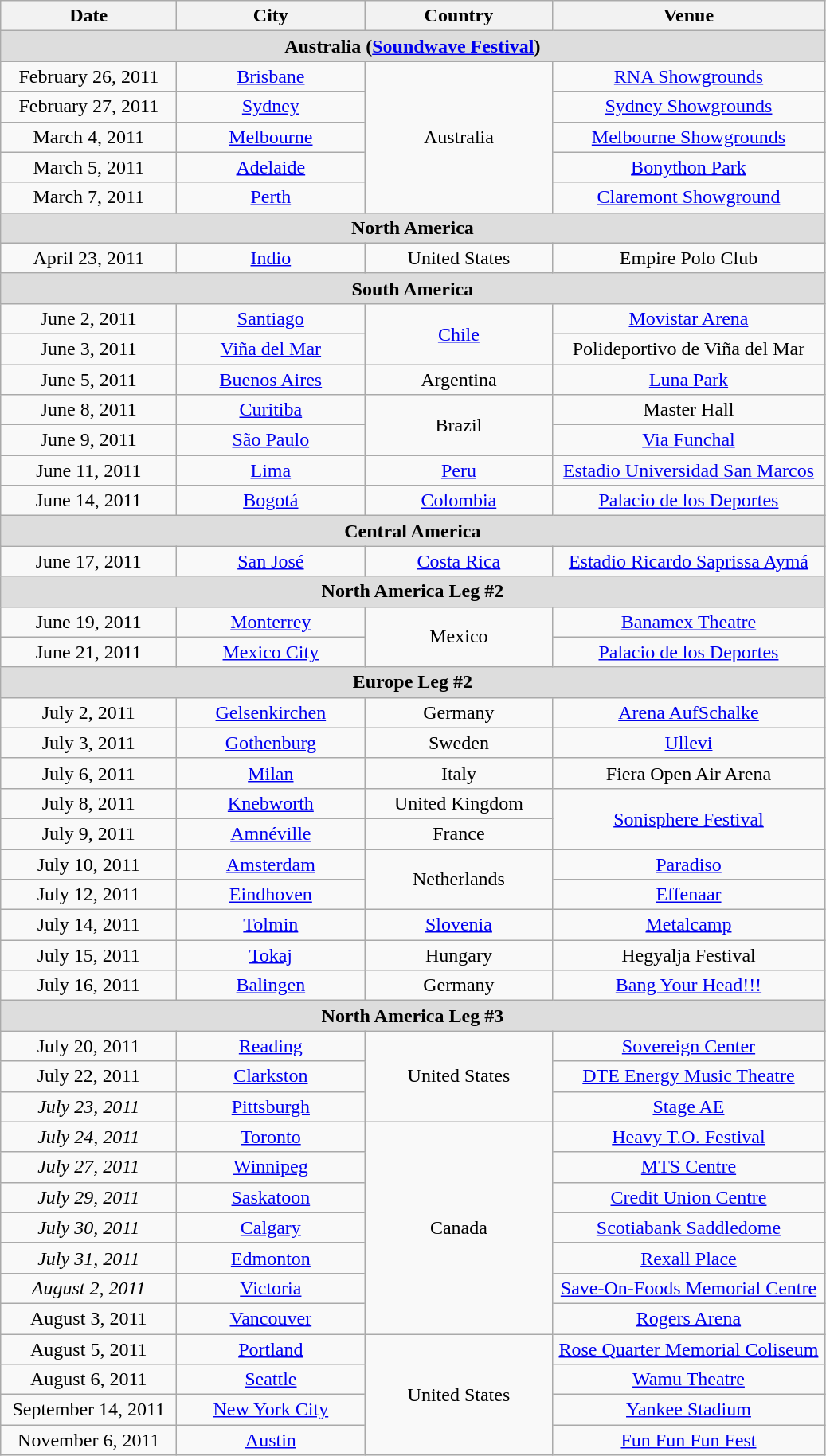<table class="wikitable" style="text-align:center;">
<tr>
<th style="width:140px;">Date</th>
<th style="width:150px;">City</th>
<th style="width:150px;">Country</th>
<th style="width:220px;">Venue</th>
</tr>
<tr bgcolor="#DDDDDD">
<td colspan=4><strong>Australia (<a href='#'>Soundwave Festival</a>)</strong></td>
</tr>
<tr>
<td>February 26, 2011</td>
<td><a href='#'>Brisbane</a></td>
<td rowspan="5">Australia</td>
<td><a href='#'>RNA Showgrounds</a></td>
</tr>
<tr>
<td>February 27, 2011</td>
<td><a href='#'>Sydney</a></td>
<td><a href='#'>Sydney Showgrounds</a></td>
</tr>
<tr>
<td>March 4, 2011</td>
<td><a href='#'>Melbourne</a></td>
<td><a href='#'>Melbourne Showgrounds</a></td>
</tr>
<tr>
<td>March 5, 2011</td>
<td><a href='#'>Adelaide</a></td>
<td><a href='#'>Bonython Park</a></td>
</tr>
<tr>
<td>March 7, 2011</td>
<td><a href='#'>Perth</a></td>
<td><a href='#'>Claremont Showground</a></td>
</tr>
<tr bgcolor="#DDDDDD">
<td colspan=4><strong>North America</strong></td>
</tr>
<tr>
<td>April 23, 2011</td>
<td><a href='#'>Indio</a></td>
<td>United States</td>
<td>Empire Polo Club</td>
</tr>
<tr bgcolor="#DDDDDD">
<td colspan=4><strong>South America</strong></td>
</tr>
<tr>
<td>June 2, 2011</td>
<td><a href='#'>Santiago</a></td>
<td rowspan="2"><a href='#'>Chile</a></td>
<td><a href='#'>Movistar Arena</a></td>
</tr>
<tr>
<td>June 3, 2011</td>
<td><a href='#'>Viña del Mar</a></td>
<td>Polideportivo de Viña del Mar</td>
</tr>
<tr>
<td>June 5, 2011</td>
<td><a href='#'>Buenos Aires</a></td>
<td>Argentina</td>
<td><a href='#'>Luna Park</a></td>
</tr>
<tr>
<td>June 8, 2011</td>
<td><a href='#'>Curitiba</a></td>
<td rowspan="2">Brazil</td>
<td>Master Hall</td>
</tr>
<tr>
<td>June 9, 2011</td>
<td><a href='#'>São Paulo</a></td>
<td><a href='#'>Via Funchal</a></td>
</tr>
<tr>
<td>June 11, 2011</td>
<td><a href='#'>Lima</a></td>
<td><a href='#'>Peru</a></td>
<td><a href='#'>Estadio Universidad San Marcos</a></td>
</tr>
<tr>
<td>June 14, 2011</td>
<td><a href='#'>Bogotá</a></td>
<td><a href='#'>Colombia</a></td>
<td><a href='#'>Palacio de los Deportes</a></td>
</tr>
<tr bgcolor="#DDDDDD">
<td colspan=4><strong>Central America</strong></td>
</tr>
<tr>
<td>June 17, 2011</td>
<td><a href='#'>San José</a></td>
<td><a href='#'>Costa Rica</a></td>
<td><a href='#'>Estadio Ricardo Saprissa Aymá</a></td>
</tr>
<tr bgcolor="#DDDDDD">
<td colspan=4><strong>North America Leg #2</strong></td>
</tr>
<tr>
<td>June 19, 2011</td>
<td><a href='#'>Monterrey</a></td>
<td rowspan="2">Mexico</td>
<td><a href='#'>Banamex Theatre</a></td>
</tr>
<tr>
<td>June 21, 2011</td>
<td><a href='#'>Mexico City</a></td>
<td><a href='#'>Palacio de los Deportes</a></td>
</tr>
<tr bgcolor="#DDDDDD">
<td colspan=4><strong>Europe Leg #2</strong></td>
</tr>
<tr>
<td>July 2, 2011</td>
<td><a href='#'>Gelsenkirchen</a></td>
<td>Germany</td>
<td><a href='#'>Arena AufSchalke</a></td>
</tr>
<tr>
<td>July 3, 2011</td>
<td><a href='#'>Gothenburg</a></td>
<td>Sweden</td>
<td><a href='#'>Ullevi</a></td>
</tr>
<tr>
<td>July 6, 2011</td>
<td><a href='#'>Milan</a></td>
<td>Italy</td>
<td>Fiera Open Air Arena</td>
</tr>
<tr>
<td>July 8, 2011</td>
<td><a href='#'>Knebworth</a></td>
<td>United Kingdom</td>
<td rowspan="2"><a href='#'>Sonisphere Festival</a></td>
</tr>
<tr>
<td>July 9, 2011</td>
<td><a href='#'>Amnéville</a></td>
<td>France</td>
</tr>
<tr>
<td>July 10, 2011</td>
<td><a href='#'>Amsterdam</a></td>
<td rowspan="2">Netherlands</td>
<td><a href='#'>Paradiso</a></td>
</tr>
<tr>
<td>July 12, 2011</td>
<td><a href='#'>Eindhoven</a></td>
<td><a href='#'>Effenaar</a></td>
</tr>
<tr>
<td>July 14, 2011</td>
<td><a href='#'>Tolmin</a></td>
<td><a href='#'>Slovenia</a></td>
<td><a href='#'>Metalcamp</a></td>
</tr>
<tr>
<td>July 15, 2011</td>
<td><a href='#'>Tokaj</a></td>
<td>Hungary</td>
<td>Hegyalja Festival</td>
</tr>
<tr>
<td>July 16, 2011</td>
<td><a href='#'>Balingen</a></td>
<td>Germany</td>
<td><a href='#'>Bang Your Head!!!</a></td>
</tr>
<tr bgcolor="#DDDDDD">
<td colspan=4><strong>North America Leg #3</strong></td>
</tr>
<tr>
<td>July 20, 2011</td>
<td><a href='#'>Reading</a></td>
<td rowspan="3">United States</td>
<td><a href='#'>Sovereign Center</a></td>
</tr>
<tr>
<td>July 22, 2011</td>
<td><a href='#'>Clarkston</a></td>
<td><a href='#'>DTE Energy Music Theatre</a></td>
</tr>
<tr>
<td><em>July 23, 2011</em></td>
<td><a href='#'>Pittsburgh</a></td>
<td><a href='#'>Stage AE</a></td>
</tr>
<tr>
<td><em>July 24, 2011</em></td>
<td><a href='#'>Toronto</a></td>
<td rowspan="7">Canada</td>
<td><a href='#'>Heavy T.O. Festival</a></td>
</tr>
<tr>
<td><em>July 27, 2011</em></td>
<td><a href='#'>Winnipeg</a></td>
<td><a href='#'>MTS Centre</a></td>
</tr>
<tr>
<td><em>July 29, 2011</em></td>
<td><a href='#'>Saskatoon</a></td>
<td><a href='#'>Credit Union Centre</a></td>
</tr>
<tr>
<td><em>July 30, 2011</em></td>
<td><a href='#'>Calgary</a></td>
<td><a href='#'>Scotiabank Saddledome</a></td>
</tr>
<tr>
<td><em>July 31, 2011</em></td>
<td><a href='#'>Edmonton</a></td>
<td><a href='#'>Rexall Place</a></td>
</tr>
<tr>
<td><em>August 2, 2011</em></td>
<td><a href='#'>Victoria</a></td>
<td><a href='#'>Save-On-Foods Memorial Centre</a></td>
</tr>
<tr>
<td>August 3, 2011</td>
<td><a href='#'>Vancouver</a></td>
<td><a href='#'>Rogers Arena</a></td>
</tr>
<tr>
<td>August 5, 2011</td>
<td><a href='#'>Portland</a></td>
<td rowspan="4">United States</td>
<td><a href='#'>Rose Quarter Memorial Coliseum</a></td>
</tr>
<tr>
<td>August 6, 2011</td>
<td><a href='#'>Seattle</a></td>
<td><a href='#'>Wamu Theatre</a></td>
</tr>
<tr>
<td>September 14, 2011</td>
<td><a href='#'>New York City</a></td>
<td><a href='#'>Yankee Stadium</a></td>
</tr>
<tr>
<td>November 6, 2011</td>
<td><a href='#'>Austin</a></td>
<td><a href='#'>Fun Fun Fun Fest</a></td>
</tr>
</table>
